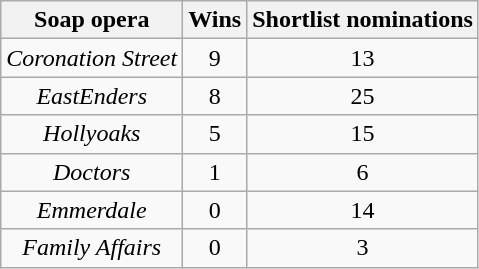<table class="wikitable" style="text-align: center">
<tr>
<th scope="col">Soap opera</th>
<th scope="col">Wins</th>
<th scope="col">Shortlist nominations</th>
</tr>
<tr>
<td><em>Coronation Street</em></td>
<td>9</td>
<td>13</td>
</tr>
<tr>
<td><em>EastEnders</em></td>
<td>8</td>
<td>25</td>
</tr>
<tr>
<td><em>Hollyoaks</em></td>
<td>5</td>
<td>15</td>
</tr>
<tr>
<td><em>Doctors</em></td>
<td>1</td>
<td>6</td>
</tr>
<tr>
<td><em>Emmerdale</em></td>
<td>0</td>
<td>14</td>
</tr>
<tr>
<td><em>Family Affairs</em></td>
<td>0</td>
<td>3</td>
</tr>
</table>
